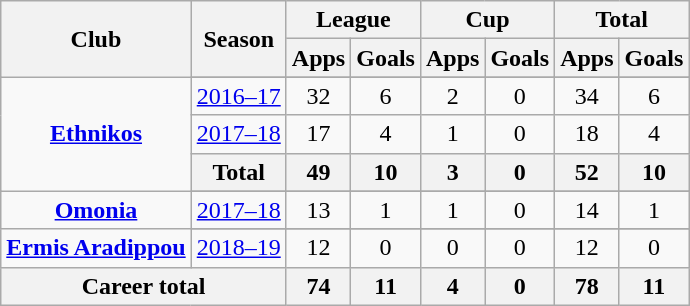<table class="wikitable" style="text-align:center;">
<tr>
<th rowspan="2">Club</th>
<th rowspan="2">Season</th>
<th colspan="2">League</th>
<th colspan="2">Cup</th>
<th colspan="2">Total</th>
</tr>
<tr>
<th>Apps</th>
<th>Goals</th>
<th>Apps</th>
<th>Goals</th>
<th>Apps</th>
<th>Goals</th>
</tr>
<tr ||-||-||-|->
<td rowspan="4" valign="center"><strong><a href='#'>Ethnikos</a></strong></td>
</tr>
<tr>
<td><a href='#'>2016–17</a></td>
<td>32</td>
<td>6</td>
<td>2</td>
<td>0</td>
<td>34</td>
<td>6</td>
</tr>
<tr>
<td><a href='#'>2017–18</a></td>
<td>17</td>
<td>4</td>
<td>1</td>
<td>0</td>
<td>18</td>
<td>4</td>
</tr>
<tr>
<th>Total</th>
<th>49</th>
<th>10</th>
<th>3</th>
<th>0</th>
<th>52</th>
<th>10</th>
</tr>
<tr>
<td rowspan="2" valign="center"><strong><a href='#'>Omonia</a></strong></td>
</tr>
<tr>
<td><a href='#'>2017–18</a></td>
<td>13</td>
<td>1</td>
<td>1</td>
<td>0</td>
<td>14</td>
<td>1</td>
</tr>
<tr>
<td rowspan="2" valign="center"><strong><a href='#'>Ermis Aradippou</a></strong></td>
</tr>
<tr>
<td><a href='#'>2018–19</a></td>
<td>12</td>
<td>0</td>
<td>0</td>
<td>0</td>
<td>12</td>
<td>0</td>
</tr>
<tr>
<th colspan=2>Career total</th>
<th>74</th>
<th>11</th>
<th>4</th>
<th>0</th>
<th>78</th>
<th>11</th>
</tr>
</table>
